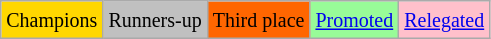<table class="wikitable">
<tr>
<td bgcolor=gold><small>Champions</small></td>
<td bgcolor=silver><small>Runners-up</small></td>
<td bgcolor=ff6600><small>Third place</small></td>
<td bgcolor=palegreen><small><a href='#'>Promoted</a></small></td>
<td bgcolor=pink><small><a href='#'>Relegated</a></small></td>
</tr>
</table>
